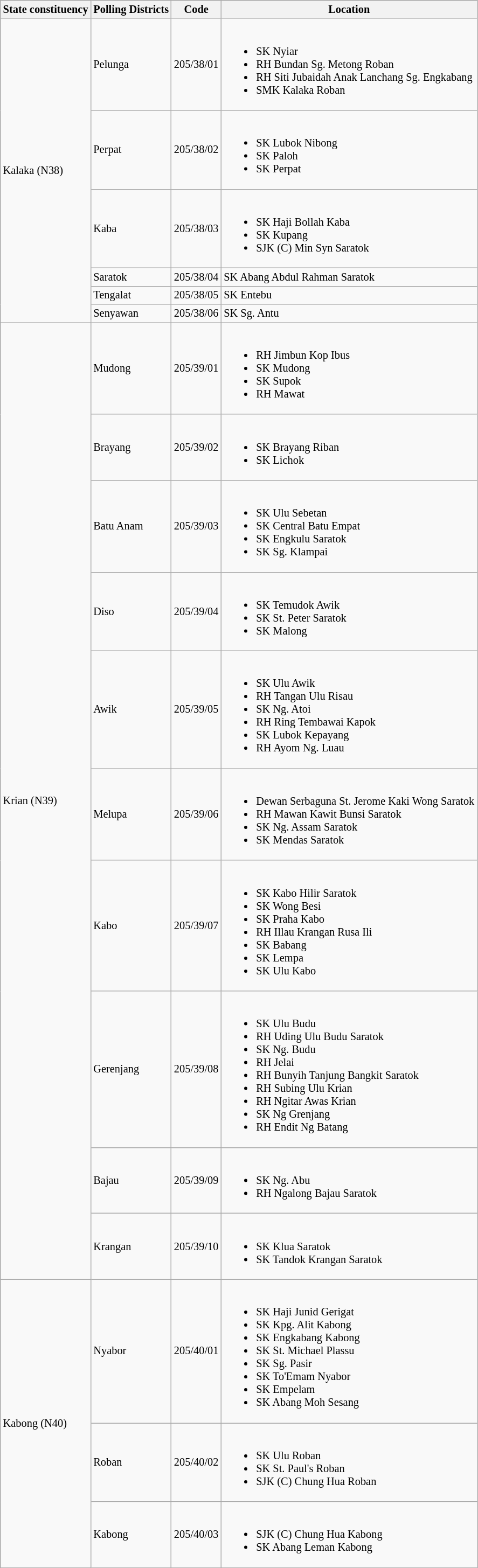<table class="wikitable sortable mw-collapsible" style="white-space:nowrap;font-size:85%">
<tr>
<th>State constituency</th>
<th>Polling Districts</th>
<th>Code</th>
<th>Location</th>
</tr>
<tr>
<td rowspan="6">Kalaka (N38)</td>
<td>Pelunga</td>
<td>205/38/01</td>
<td><br><ul><li>SK Nyiar</li><li>RH Bundan Sg. Metong Roban</li><li>RH Siti Jubaidah Anak Lanchang Sg. Engkabang</li><li>SMK Kalaka Roban</li></ul></td>
</tr>
<tr>
<td>Perpat</td>
<td>205/38/02</td>
<td><br><ul><li>SK Lubok Nibong</li><li>SK Paloh</li><li>SK Perpat</li></ul></td>
</tr>
<tr>
<td>Kaba</td>
<td>205/38/03</td>
<td><br><ul><li>SK Haji Bollah Kaba</li><li>SK Kupang</li><li>SJK (C) Min Syn Saratok</li></ul></td>
</tr>
<tr>
<td>Saratok</td>
<td>205/38/04</td>
<td>SK Abang Abdul Rahman Saratok</td>
</tr>
<tr>
<td>Tengalat</td>
<td>205/38/05</td>
<td>SK Entebu</td>
</tr>
<tr>
<td>Senyawan</td>
<td>205/38/06</td>
<td>SK Sg. Antu</td>
</tr>
<tr>
<td rowspan="10">Krian (N39)</td>
<td>Mudong</td>
<td>205/39/01</td>
<td><br><ul><li>RH Jimbun Kop Ibus</li><li>SK Mudong</li><li>SK Supok</li><li>RH Mawat</li></ul></td>
</tr>
<tr>
<td>Brayang</td>
<td>205/39/02</td>
<td><br><ul><li>SK Brayang Riban</li><li>SK Lichok</li></ul></td>
</tr>
<tr>
<td>Batu Anam</td>
<td>205/39/03</td>
<td><br><ul><li>SK Ulu Sebetan</li><li>SK Central Batu Empat</li><li>SK Engkulu Saratok</li><li>SK Sg. Klampai</li></ul></td>
</tr>
<tr>
<td>Diso</td>
<td>205/39/04</td>
<td><br><ul><li>SK Temudok Awik</li><li>SK St. Peter Saratok</li><li>SK Malong</li></ul></td>
</tr>
<tr>
<td>Awik</td>
<td>205/39/05</td>
<td><br><ul><li>SK Ulu Awik</li><li>RH Tangan Ulu Risau</li><li>SK Ng. Atoi</li><li>RH Ring Tembawai Kapok</li><li>SK Lubok Kepayang</li><li>RH Ayom Ng. Luau</li></ul></td>
</tr>
<tr>
<td>Melupa</td>
<td>205/39/06</td>
<td><br><ul><li>Dewan Serbaguna St. Jerome Kaki Wong Saratok</li><li>RH Mawan Kawit Bunsi Saratok</li><li>SK Ng. Assam Saratok</li><li>SK Mendas Saratok</li></ul></td>
</tr>
<tr>
<td>Kabo</td>
<td>205/39/07</td>
<td><br><ul><li>SK Kabo Hilir Saratok</li><li>SK Wong Besi</li><li>SK Praha Kabo</li><li>RH Illau Krangan Rusa Ili</li><li>SK Babang</li><li>SK Lempa</li><li>SK Ulu Kabo</li></ul></td>
</tr>
<tr>
<td>Gerenjang</td>
<td>205/39/08</td>
<td><br><ul><li>SK Ulu Budu</li><li>RH Uding Ulu Budu Saratok</li><li>SK Ng. Budu</li><li>RH Jelai</li><li>RH Bunyih Tanjung Bangkit Saratok</li><li>RH Subing Ulu Krian</li><li>RH Ngitar Awas Krian</li><li>SK Ng Grenjang</li><li>RH Endit Ng Batang</li></ul></td>
</tr>
<tr>
<td>Bajau</td>
<td>205/39/09</td>
<td><br><ul><li>SK Ng. Abu</li><li>RH Ngalong Bajau Saratok</li></ul></td>
</tr>
<tr>
<td>Krangan</td>
<td>205/39/10</td>
<td><br><ul><li>SK Klua Saratok</li><li>SK Tandok Krangan Saratok</li></ul></td>
</tr>
<tr>
<td rowspan="3">Kabong (N40)</td>
<td>Nyabor</td>
<td>205/40/01</td>
<td><br><ul><li>SK Haji Junid Gerigat</li><li>SK Kpg. Alit Kabong</li><li>SK Engkabang Kabong</li><li>SK St. Michael Plassu</li><li>SK Sg. Pasir</li><li>SK To'Emam Nyabor</li><li>SK Empelam</li><li>SK Abang Moh Sesang</li></ul></td>
</tr>
<tr>
<td>Roban</td>
<td>205/40/02</td>
<td><br><ul><li>SK Ulu Roban</li><li>SK St. Paul's Roban</li><li>SJK (C) Chung Hua Roban</li></ul></td>
</tr>
<tr>
<td>Kabong</td>
<td>205/40/03</td>
<td><br><ul><li>SJK (C) Chung Hua Kabong</li><li>SK Abang Leman Kabong</li></ul></td>
</tr>
</table>
